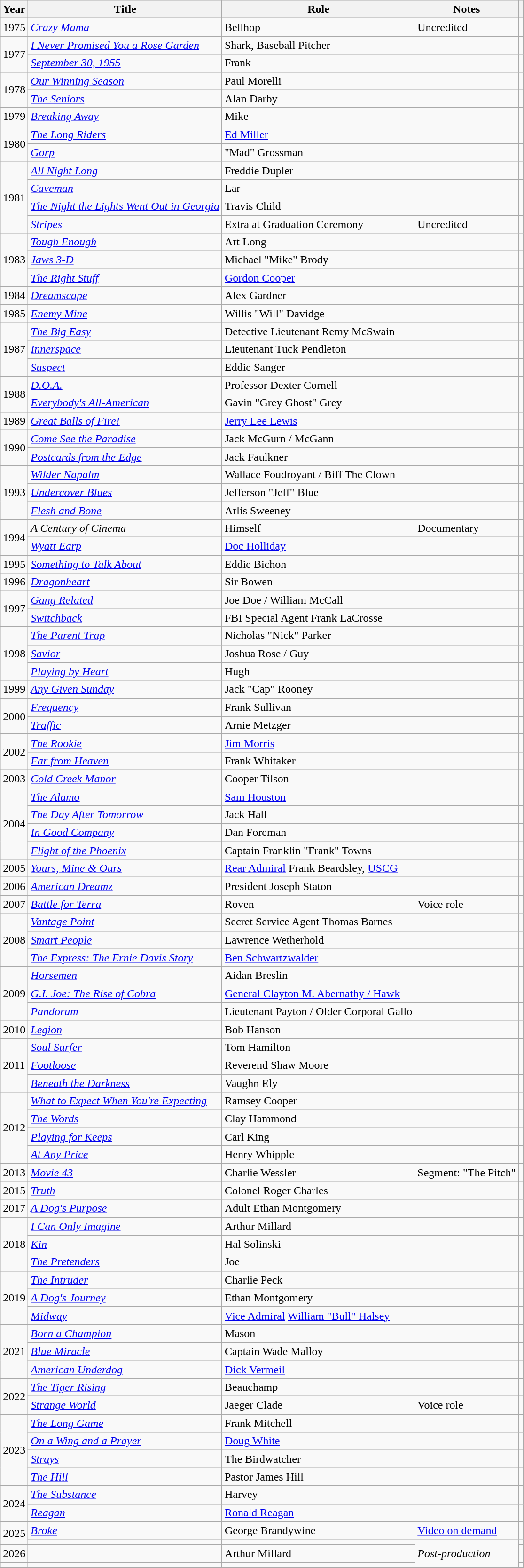<table class="wikitable sortable plainrowheaders">
<tr>
<th>Year</th>
<th>Title</th>
<th>Role</th>
<th class="unsortable">Notes</th>
<th scope="col" class="unsortable"></th>
</tr>
<tr>
<td>1975</td>
<td><em><a href='#'>Crazy Mama</a></em></td>
<td>Bellhop</td>
<td>Uncredited</td>
<td style="text-align:center;"></td>
</tr>
<tr>
<td rowspan="2">1977</td>
<td><em><a href='#'>I Never Promised You a Rose Garden</a></em></td>
<td>Shark, Baseball Pitcher</td>
<td></td>
<td></td>
</tr>
<tr>
<td><em><a href='#'>September 30, 1955</a></em></td>
<td>Frank</td>
<td></td>
<td></td>
</tr>
<tr>
<td rowspan="2">1978</td>
<td><em><a href='#'>Our Winning Season</a></em></td>
<td>Paul Morelli</td>
<td></td>
<td></td>
</tr>
<tr>
<td><em><a href='#'>The Seniors</a></em></td>
<td>Alan Darby</td>
<td></td>
<td></td>
</tr>
<tr>
<td>1979</td>
<td><em><a href='#'>Breaking Away</a></em></td>
<td>Mike</td>
<td></td>
<td></td>
</tr>
<tr>
<td rowspan="2">1980</td>
<td><em><a href='#'>The Long Riders</a></em></td>
<td><a href='#'>Ed Miller</a></td>
<td></td>
<td></td>
</tr>
<tr>
<td><em><a href='#'>Gorp</a></em></td>
<td>"Mad" Grossman</td>
<td></td>
<td></td>
</tr>
<tr>
<td rowspan="4">1981</td>
<td><em><a href='#'>All Night Long</a></em></td>
<td>Freddie Dupler</td>
<td></td>
<td></td>
</tr>
<tr>
<td><em><a href='#'>Caveman</a></em></td>
<td>Lar</td>
<td></td>
<td></td>
</tr>
<tr>
<td><em><a href='#'>The Night the Lights Went Out in Georgia</a></em></td>
<td>Travis Child</td>
<td></td>
<td></td>
</tr>
<tr>
<td><em><a href='#'>Stripes</a></em></td>
<td>Extra at Graduation Ceremony</td>
<td>Uncredited</td>
<td style="text-align:center;"></td>
</tr>
<tr>
<td rowspan="3">1983</td>
<td><em><a href='#'>Tough Enough</a></em></td>
<td>Art Long</td>
<td></td>
<td></td>
</tr>
<tr>
<td><em><a href='#'>Jaws 3-D</a></em></td>
<td>Michael "Mike" Brody</td>
<td></td>
<td></td>
</tr>
<tr>
<td><em><a href='#'>The Right Stuff</a></em></td>
<td><a href='#'>Gordon Cooper</a></td>
<td></td>
<td></td>
</tr>
<tr>
<td>1984</td>
<td><em><a href='#'>Dreamscape</a></em></td>
<td>Alex Gardner</td>
<td></td>
<td></td>
</tr>
<tr>
<td>1985</td>
<td><em><a href='#'>Enemy Mine</a></em></td>
<td>Willis "Will" Davidge</td>
<td></td>
<td></td>
</tr>
<tr>
<td rowspan="3">1987</td>
<td><em><a href='#'>The Big Easy</a></em></td>
<td>Detective Lieutenant Remy McSwain</td>
<td></td>
<td></td>
</tr>
<tr>
<td><em><a href='#'>Innerspace</a></em></td>
<td>Lieutenant Tuck Pendleton</td>
<td></td>
<td></td>
</tr>
<tr>
<td><em><a href='#'>Suspect</a></em></td>
<td>Eddie Sanger</td>
<td></td>
<td></td>
</tr>
<tr>
<td rowspan="2">1988</td>
<td><em><a href='#'>D.O.A.</a></em></td>
<td>Professor Dexter Cornell</td>
<td></td>
<td></td>
</tr>
<tr>
<td><em><a href='#'>Everybody's All-American</a></em></td>
<td>Gavin "Grey Ghost" Grey</td>
<td></td>
<td></td>
</tr>
<tr>
<td>1989</td>
<td><em><a href='#'>Great Balls of Fire!</a></em></td>
<td><a href='#'>Jerry Lee Lewis</a></td>
<td></td>
<td></td>
</tr>
<tr>
<td rowspan="2">1990</td>
<td><em><a href='#'>Come See the Paradise</a></em></td>
<td>Jack McGurn / McGann</td>
<td></td>
<td></td>
</tr>
<tr>
<td><em><a href='#'>Postcards from the Edge</a></em></td>
<td>Jack Faulkner</td>
<td></td>
<td></td>
</tr>
<tr>
<td rowspan="3">1993</td>
<td><em><a href='#'>Wilder Napalm</a></em></td>
<td>Wallace Foudroyant / Biff The Clown</td>
<td></td>
<td></td>
</tr>
<tr>
<td><em><a href='#'>Undercover Blues</a></em></td>
<td>Jefferson "Jeff" Blue</td>
<td></td>
<td></td>
</tr>
<tr>
<td><em><a href='#'>Flesh and Bone</a></em></td>
<td>Arlis Sweeney</td>
<td></td>
<td></td>
</tr>
<tr>
<td rowspan="2">1994</td>
<td><em>A Century of Cinema</em></td>
<td>Himself</td>
<td>Documentary</td>
<td></td>
</tr>
<tr>
<td><em><a href='#'>Wyatt Earp</a></em></td>
<td><a href='#'>Doc Holliday</a></td>
<td></td>
<td></td>
</tr>
<tr>
<td>1995</td>
<td><em><a href='#'>Something to Talk About</a></em></td>
<td>Eddie Bichon</td>
<td></td>
<td></td>
</tr>
<tr>
<td>1996</td>
<td><em><a href='#'>Dragonheart</a></em></td>
<td>Sir Bowen</td>
<td></td>
<td></td>
</tr>
<tr>
<td rowspan="2">1997</td>
<td><em><a href='#'>Gang Related</a></em></td>
<td>Joe Doe / William McCall</td>
<td></td>
<td></td>
</tr>
<tr>
<td><em><a href='#'>Switchback</a></em></td>
<td>FBI Special Agent Frank LaCrosse</td>
<td></td>
<td></td>
</tr>
<tr>
<td rowspan="3">1998</td>
<td><em><a href='#'>The Parent Trap</a></em></td>
<td>Nicholas "Nick" Parker</td>
<td></td>
<td></td>
</tr>
<tr>
<td><em><a href='#'>Savior</a></em></td>
<td>Joshua Rose / Guy</td>
<td></td>
<td></td>
</tr>
<tr>
<td><em><a href='#'>Playing by Heart</a></em></td>
<td>Hugh</td>
<td></td>
<td></td>
</tr>
<tr>
<td>1999</td>
<td><em><a href='#'>Any Given Sunday</a></em></td>
<td>Jack "Cap" Rooney</td>
<td></td>
<td></td>
</tr>
<tr>
<td rowspan="2">2000</td>
<td><em><a href='#'>Frequency</a></em></td>
<td>Frank Sullivan</td>
<td></td>
<td></td>
</tr>
<tr>
<td><em><a href='#'>Traffic</a></em></td>
<td>Arnie Metzger</td>
<td></td>
<td></td>
</tr>
<tr>
<td rowspan="2">2002</td>
<td><em><a href='#'>The Rookie</a></em></td>
<td><a href='#'>Jim Morris</a></td>
<td></td>
<td></td>
</tr>
<tr>
<td><em><a href='#'>Far from Heaven</a></em></td>
<td>Frank Whitaker</td>
<td></td>
<td></td>
</tr>
<tr>
<td>2003</td>
<td><em><a href='#'>Cold Creek Manor</a></em></td>
<td>Cooper Tilson</td>
<td></td>
<td></td>
</tr>
<tr>
<td rowspan="4">2004</td>
<td><em><a href='#'>The Alamo</a></em></td>
<td><a href='#'>Sam Houston</a></td>
<td></td>
<td></td>
</tr>
<tr>
<td><em><a href='#'>The Day After Tomorrow</a></em></td>
<td>Jack Hall</td>
<td></td>
<td></td>
</tr>
<tr>
<td><em><a href='#'>In Good Company</a></em></td>
<td>Dan Foreman</td>
<td></td>
<td></td>
</tr>
<tr>
<td><em><a href='#'>Flight of the Phoenix</a></em></td>
<td>Captain Franklin "Frank" Towns</td>
<td></td>
<td></td>
</tr>
<tr>
<td>2005</td>
<td><em><a href='#'>Yours, Mine & Ours</a></em></td>
<td><a href='#'>Rear Admiral</a> Frank Beardsley, <a href='#'>USCG</a></td>
<td></td>
<td></td>
</tr>
<tr>
<td>2006</td>
<td><em><a href='#'>American Dreamz</a></em></td>
<td>President Joseph Staton</td>
<td></td>
<td></td>
</tr>
<tr>
<td>2007</td>
<td><em><a href='#'>Battle for Terra</a></em></td>
<td>Roven</td>
<td>Voice role</td>
<td></td>
</tr>
<tr>
<td rowspan="3">2008</td>
<td><em><a href='#'>Vantage Point</a></em></td>
<td>Secret Service Agent Thomas Barnes</td>
<td></td>
<td></td>
</tr>
<tr>
<td><em><a href='#'>Smart People</a></em></td>
<td>Lawrence Wetherhold</td>
<td></td>
<td></td>
</tr>
<tr>
<td><em><a href='#'>The Express: The Ernie Davis Story</a></em></td>
<td><a href='#'>Ben Schwartzwalder</a></td>
<td></td>
<td></td>
</tr>
<tr>
<td rowspan="3">2009</td>
<td><em><a href='#'>Horsemen</a></em></td>
<td>Aidan Breslin</td>
<td></td>
<td></td>
</tr>
<tr>
<td><em><a href='#'>G.I. Joe: The Rise of Cobra</a></em></td>
<td><a href='#'>General Clayton M. Abernathy / Hawk</a></td>
<td></td>
<td></td>
</tr>
<tr>
<td><em><a href='#'>Pandorum</a></em></td>
<td>Lieutenant Payton / Older Corporal Gallo</td>
<td></td>
<td></td>
</tr>
<tr>
<td>2010</td>
<td><em><a href='#'>Legion</a></em></td>
<td>Bob Hanson</td>
<td></td>
<td></td>
</tr>
<tr>
<td rowspan="3">2011</td>
<td><em><a href='#'>Soul Surfer</a></em></td>
<td>Tom Hamilton</td>
<td></td>
<td></td>
</tr>
<tr>
<td><em><a href='#'>Footloose</a></em></td>
<td>Reverend Shaw Moore</td>
<td></td>
<td></td>
</tr>
<tr>
<td><em><a href='#'>Beneath the Darkness</a></em></td>
<td>Vaughn Ely</td>
<td></td>
<td></td>
</tr>
<tr>
<td rowspan="4">2012</td>
<td><em><a href='#'>What to Expect When You're Expecting</a></em></td>
<td>Ramsey Cooper</td>
<td></td>
<td></td>
</tr>
<tr>
<td><em><a href='#'>The Words</a></em></td>
<td>Clay Hammond</td>
<td></td>
<td></td>
</tr>
<tr>
<td><em><a href='#'>Playing for Keeps</a></em></td>
<td>Carl King</td>
<td></td>
<td></td>
</tr>
<tr>
<td><em><a href='#'>At Any Price</a></em></td>
<td>Henry Whipple</td>
<td></td>
<td></td>
</tr>
<tr>
<td>2013</td>
<td><em><a href='#'>Movie 43</a></em></td>
<td>Charlie Wessler</td>
<td>Segment: "The Pitch"</td>
<td></td>
</tr>
<tr>
<td>2015</td>
<td><em><a href='#'>Truth</a></em></td>
<td>Colonel Roger Charles</td>
<td></td>
<td></td>
</tr>
<tr>
<td>2017</td>
<td><em><a href='#'>A Dog's Purpose</a></em></td>
<td>Adult Ethan Montgomery</td>
<td></td>
<td></td>
</tr>
<tr>
<td rowspan="3">2018</td>
<td><em><a href='#'>I Can Only Imagine</a></em></td>
<td>Arthur Millard</td>
<td></td>
<td></td>
</tr>
<tr>
<td><em><a href='#'>Kin</a></em></td>
<td>Hal Solinski</td>
<td></td>
<td></td>
</tr>
<tr>
<td><em><a href='#'>The Pretenders</a></em></td>
<td>Joe</td>
<td></td>
<td></td>
</tr>
<tr>
<td rowspan="3">2019</td>
<td><em><a href='#'>The Intruder</a></em></td>
<td>Charlie Peck</td>
<td></td>
<td></td>
</tr>
<tr>
<td><em><a href='#'>A Dog's Journey</a></em></td>
<td>Ethan Montgomery</td>
<td></td>
<td style="text-align:center;"></td>
</tr>
<tr>
<td><em><a href='#'>Midway</a></em></td>
<td><a href='#'>Vice Admiral</a> <a href='#'>William "Bull" Halsey</a></td>
<td></td>
<td></td>
</tr>
<tr>
<td rowspan="3">2021</td>
<td><em><a href='#'>Born a Champion</a></em></td>
<td>Mason</td>
<td></td>
<td></td>
</tr>
<tr>
<td><em><a href='#'>Blue Miracle</a></em></td>
<td>Captain Wade Malloy</td>
<td></td>
<td></td>
</tr>
<tr>
<td><em><a href='#'>American Underdog</a></em></td>
<td><a href='#'>Dick Vermeil</a></td>
<td></td>
<td></td>
</tr>
<tr>
<td rowspan="2">2022</td>
<td><em><a href='#'>The Tiger Rising</a></em></td>
<td>Beauchamp</td>
<td></td>
<td></td>
</tr>
<tr>
<td><em><a href='#'>Strange World</a></em></td>
<td>Jaeger Clade</td>
<td>Voice role</td>
<td style="text-align:center;"></td>
</tr>
<tr>
<td rowspan="4">2023</td>
<td><em><a href='#'>The Long Game</a></em></td>
<td>Frank Mitchell</td>
<td></td>
<td style="text-align:center;"></td>
</tr>
<tr>
<td><em><a href='#'>On a Wing and a Prayer</a></em></td>
<td><a href='#'>Doug White</a></td>
<td></td>
<td style="text-align:center;"></td>
</tr>
<tr>
<td><em><a href='#'>Strays</a></em></td>
<td>The Birdwatcher</td>
<td></td>
<td style="text-align:center;"></td>
</tr>
<tr>
<td><em><a href='#'>The Hill</a></em></td>
<td>Pastor James Hill</td>
<td></td>
<td style="text-align:center;"></td>
</tr>
<tr>
<td rowspan="2">2024</td>
<td><em><a href='#'>The Substance</a></em></td>
<td>Harvey</td>
<td></td>
<td style="text-align:center;"></td>
</tr>
<tr>
<td><em><a href='#'>Reagan</a></em></td>
<td><a href='#'>Ronald Reagan</a></td>
<td></td>
<td style="text-align:center;"></td>
</tr>
<tr>
<td rowspan="2">2025</td>
<td><em><a href='#'>Broke</a></em></td>
<td>George Brandywine</td>
<td><a href='#'>Video on demand</a></td>
<td></td>
</tr>
<tr>
<td></td>
<td></td>
<td rowspan="3"><em>Post-production</em></td>
<td style="text-align:center;"></td>
</tr>
<tr>
<td>2026</td>
<td></td>
<td>Arthur Millard</td>
<td></td>
</tr>
<tr>
<td></td>
<td></td>
<td></td>
<td></td>
</tr>
</table>
